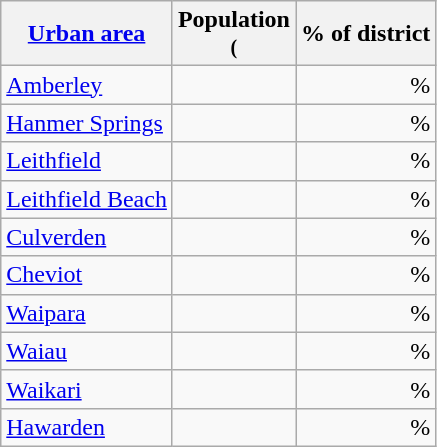<table class="wikitable">
<tr>
<th><a href='#'>Urban area</a></th>
<th>Population<br><small>(</small></th>
<th>% of district</th>
</tr>
<tr>
<td><a href='#'>Amberley</a></td>
<td align="right"></td>
<td align="right">%</td>
</tr>
<tr>
<td><a href='#'>Hanmer Springs</a></td>
<td align="right"></td>
<td align="right">%</td>
</tr>
<tr>
<td><a href='#'>Leithfield</a></td>
<td align="right"></td>
<td align="right">%</td>
</tr>
<tr>
<td><a href='#'>Leithfield Beach</a></td>
<td align="right"></td>
<td align="right">%</td>
</tr>
<tr>
<td><a href='#'>Culverden</a></td>
<td align="right"></td>
<td align="right">%</td>
</tr>
<tr>
<td><a href='#'>Cheviot</a></td>
<td align="right"></td>
<td align="right">%</td>
</tr>
<tr>
<td><a href='#'>Waipara</a></td>
<td align="right"></td>
<td align="right">%</td>
</tr>
<tr>
<td><a href='#'>Waiau</a></td>
<td align="right"></td>
<td align="right">%</td>
</tr>
<tr>
<td><a href='#'>Waikari</a></td>
<td align="right"></td>
<td align="right">%</td>
</tr>
<tr>
<td><a href='#'>Hawarden</a></td>
<td align="right"></td>
<td align="right">%</td>
</tr>
</table>
